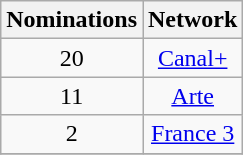<table class="wikitable sortable" style="text-align: center; max-width:20em">
<tr>
<th scope="col">Nominations</th>
<th scope="col">Network</th>
</tr>
<tr>
<td scope="row">20</td>
<td><a href='#'>Canal+</a></td>
</tr>
<tr>
<td scope="row" rowspan="1">11</td>
<td><a href='#'>Arte</a></td>
</tr>
<tr>
<td scope="row" rowspan="1">2</td>
<td><a href='#'>France 3</a></td>
</tr>
<tr>
</tr>
</table>
